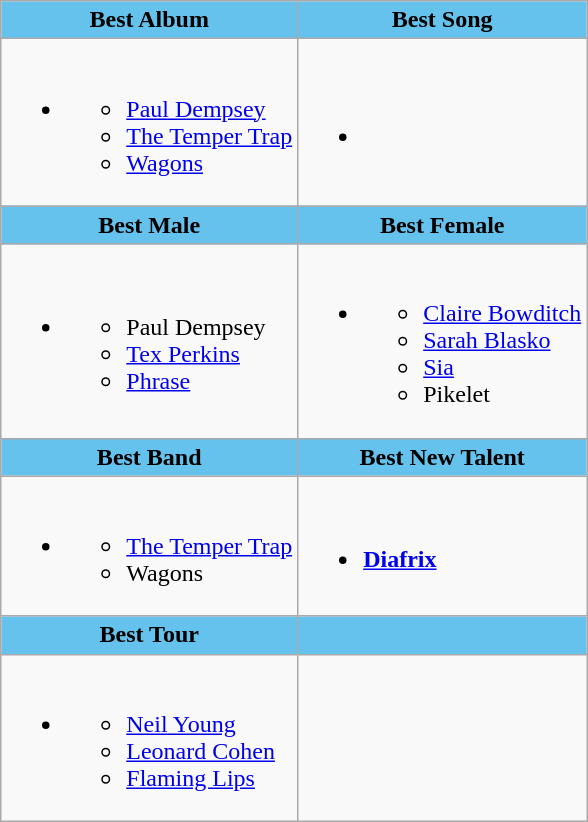<table class=wikitable style="width="100%">
<tr>
<th style="background:#64C2ED; width=;"50%">Best Album</th>
<th style="background:#64C2ED; width=;"50%">Best Song</th>
</tr>
<tr>
<td><br><ul><li><ul><li><a href='#'>Paul Dempsey</a></li><li><a href='#'>The Temper Trap</a></li><li><a href='#'>Wagons</a></li></ul></li></ul></td>
<td><br><ul><li></li></ul></td>
</tr>
<tr>
<th style="background:#64C2ED; width=;"50%">Best Male</th>
<th style="background:#64C2ED; width=;"50%">Best Female</th>
</tr>
<tr>
<td><br><ul><li><ul><li>Paul Dempsey</li><li><a href='#'>Tex Perkins</a></li><li><a href='#'>Phrase</a></li></ul></li></ul></td>
<td><br><ul><li><ul><li><a href='#'>Claire Bowditch</a></li><li><a href='#'>Sarah Blasko</a></li><li><a href='#'>Sia</a></li><li>Pikelet</li></ul></li></ul></td>
</tr>
<tr>
<th style="background:#64C2ED; width=;"50%">Best Band</th>
<th style="background:#64C2ED; width=;"50%">Best New Talent</th>
</tr>
<tr>
<td><br><ul><li><ul><li><a href='#'>The Temper Trap</a></li><li>Wagons</li></ul></li></ul></td>
<td><br><ul><li><strong><a href='#'>Diafrix</a></strong></li></ul></td>
</tr>
<tr>
<th style="background:#64C2ED; width=;"50%">Best Tour</th>
<th style="background:#64C2ED; width=;"50%"></th>
</tr>
<tr>
<td><br><ul><li><ul><li><a href='#'>Neil Young</a></li><li><a href='#'>Leonard Cohen</a></li><li><a href='#'>Flaming Lips</a></li></ul></li></ul></td>
<td></td>
</tr>
</table>
